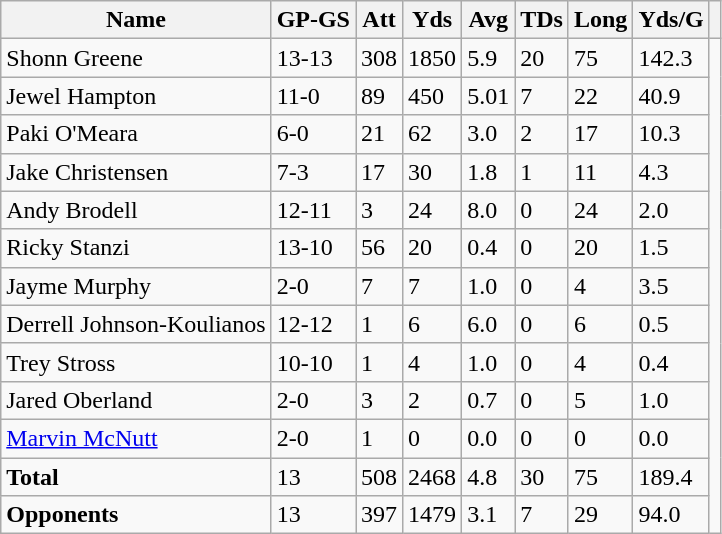<table class="wikitable" style="white-space:nowrap;">
<tr>
<th>Name</th>
<th>GP-GS</th>
<th>Att</th>
<th>Yds</th>
<th>Avg</th>
<th>TDs</th>
<th>Long</th>
<th>Yds/G</th>
<th></th>
</tr>
<tr>
<td>Shonn Greene</td>
<td>13-13</td>
<td>308</td>
<td>1850</td>
<td>5.9</td>
<td>20</td>
<td>75</td>
<td>142.3</td>
</tr>
<tr>
<td>Jewel Hampton</td>
<td>11-0</td>
<td>89</td>
<td>450</td>
<td>5.01</td>
<td>7</td>
<td>22</td>
<td>40.9</td>
</tr>
<tr>
<td>Paki O'Meara</td>
<td>6-0</td>
<td>21</td>
<td>62</td>
<td>3.0</td>
<td>2</td>
<td>17</td>
<td>10.3</td>
</tr>
<tr>
<td>Jake Christensen</td>
<td>7-3</td>
<td>17</td>
<td>30</td>
<td>1.8</td>
<td>1</td>
<td>11</td>
<td>4.3</td>
</tr>
<tr>
<td>Andy Brodell</td>
<td>12-11</td>
<td>3</td>
<td>24</td>
<td>8.0</td>
<td>0</td>
<td>24</td>
<td>2.0</td>
</tr>
<tr>
<td>Ricky Stanzi</td>
<td>13-10</td>
<td>56</td>
<td>20</td>
<td>0.4</td>
<td>0</td>
<td>20</td>
<td>1.5</td>
</tr>
<tr>
<td>Jayme Murphy</td>
<td>2-0</td>
<td>7</td>
<td>7</td>
<td>1.0</td>
<td>0</td>
<td>4</td>
<td>3.5</td>
</tr>
<tr>
<td>Derrell Johnson-Koulianos</td>
<td>12-12</td>
<td>1</td>
<td>6</td>
<td>6.0</td>
<td>0</td>
<td>6</td>
<td>0.5</td>
</tr>
<tr>
<td>Trey Stross</td>
<td>10-10</td>
<td>1</td>
<td>4</td>
<td>1.0</td>
<td>0</td>
<td>4</td>
<td>0.4</td>
</tr>
<tr>
<td>Jared Oberland</td>
<td>2-0</td>
<td>3</td>
<td>2</td>
<td>0.7</td>
<td>0</td>
<td>5</td>
<td>1.0</td>
</tr>
<tr>
<td><a href='#'>Marvin McNutt</a></td>
<td>2-0</td>
<td>1</td>
<td>0</td>
<td>0.0</td>
<td>0</td>
<td>0</td>
<td>0.0</td>
</tr>
<tr>
<td><strong>Total</strong></td>
<td>13</td>
<td>508</td>
<td>2468</td>
<td>4.8</td>
<td>30</td>
<td>75</td>
<td>189.4</td>
</tr>
<tr>
<td><strong>Opponents</strong></td>
<td>13</td>
<td>397</td>
<td>1479</td>
<td>3.1</td>
<td>7</td>
<td>29</td>
<td>94.0</td>
</tr>
</table>
